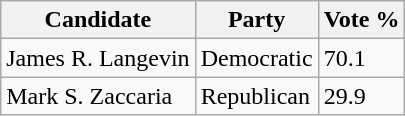<table class="wikitable">
<tr>
<th>Candidate</th>
<th>Party</th>
<th>Vote %</th>
</tr>
<tr>
<td>James R. Langevin</td>
<td>Democratic</td>
<td>70.1</td>
</tr>
<tr>
<td>Mark S. Zaccaria</td>
<td>Republican</td>
<td>29.9</td>
</tr>
</table>
